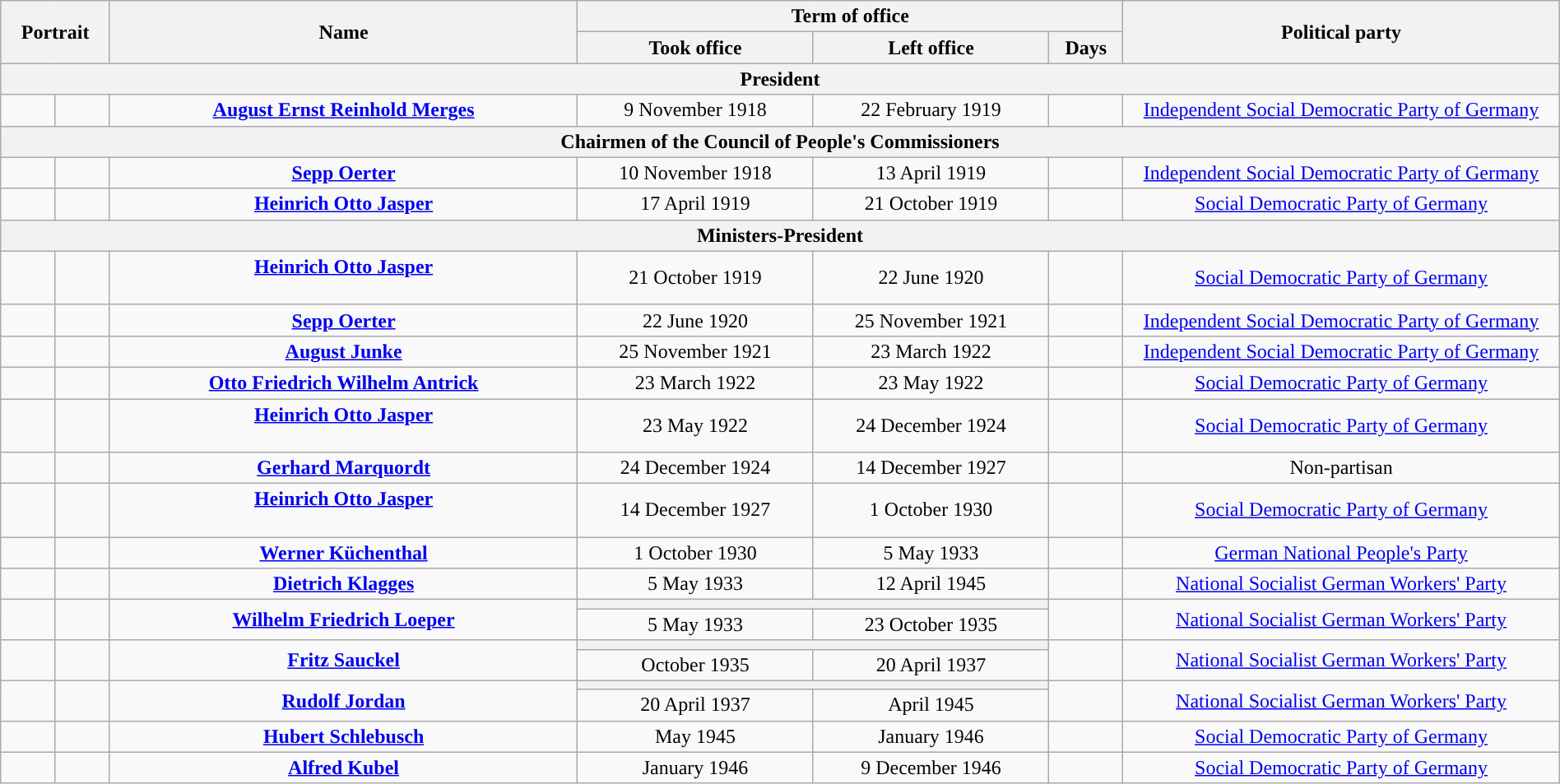<table class="wikitable" style="text-align:center; width:100%; border:1px #AAAAFF solid">
<tr>
<th width=80px rowspan=2 colspan=2>Portrait</th>
<th width=30% rowspan=2>Name<br></th>
<th width=35% colspan=3>Term of office</th>
<th width=28% rowspan=2>Political party</th>
</tr>
<tr>
<th>Took office</th>
<th>Left office</th>
<th>Days</th>
</tr>
<tr>
<th colspan="7">President</th>
</tr>
<tr>
<td style="background:"></td>
<td></td>
<td><strong><a href='#'>August Ernst Reinhold Merges</a></strong><br></td>
<td>9 November 1918</td>
<td>22 February 1919</td>
<td></td>
<td><a href='#'>Independent Social Democratic Party of Germany</a></td>
</tr>
<tr>
<th colspan="7">Chairmen of the Council of People's Commissioners</th>
</tr>
<tr>
<td style="background:"></td>
<td></td>
<td><strong><a href='#'>Sepp Oerter</a></strong><br></td>
<td>10 November 1918</td>
<td>13 April 1919</td>
<td></td>
<td><a href='#'>Independent Social Democratic Party of Germany</a></td>
</tr>
<tr>
<td style="background:"></td>
<td></td>
<td><strong><a href='#'>Heinrich Otto Jasper</a></strong><br></td>
<td>17 April 1919</td>
<td>21 October 1919</td>
<td></td>
<td><a href='#'>Social Democratic Party of Germany</a></td>
</tr>
<tr>
<th colspan="7">Ministers-President</th>
</tr>
<tr>
<td style="background:"></td>
<td></td>
<td><strong><a href='#'>Heinrich Otto Jasper</a></strong><br><br></td>
<td>21 October 1919</td>
<td>22 June 1920</td>
<td></td>
<td><a href='#'>Social Democratic Party of Germany</a></td>
</tr>
<tr>
<td style="background:"></td>
<td></td>
<td><strong><a href='#'>Sepp Oerter</a></strong><br></td>
<td>22 June 1920</td>
<td>25 November 1921</td>
<td></td>
<td><a href='#'>Independent Social Democratic Party of Germany</a></td>
</tr>
<tr>
<td style="background:"></td>
<td></td>
<td><strong><a href='#'>August Junke</a></strong><br></td>
<td>25 November 1921</td>
<td>23 March 1922</td>
<td></td>
<td><a href='#'>Independent Social Democratic Party of Germany</a></td>
</tr>
<tr>
<td style="background:"></td>
<td></td>
<td><strong><a href='#'>Otto Friedrich Wilhelm Antrick</a></strong><br></td>
<td>23 March 1922</td>
<td>23 May 1922</td>
<td></td>
<td><a href='#'>Social Democratic Party of Germany</a></td>
</tr>
<tr>
<td style="background:"></td>
<td></td>
<td><strong><a href='#'>Heinrich Otto Jasper</a></strong><br><br></td>
<td>23 May 1922</td>
<td>24 December 1924</td>
<td></td>
<td><a href='#'>Social Democratic Party of Germany</a></td>
</tr>
<tr>
<td style="background:"></td>
<td></td>
<td><strong><a href='#'>Gerhard Marquordt</a></strong><br></td>
<td>24 December 1924</td>
<td>14 December 1927</td>
<td></td>
<td>Non-partisan</td>
</tr>
<tr>
<td style="background:"></td>
<td></td>
<td><strong><a href='#'>Heinrich Otto Jasper</a></strong><br><br></td>
<td>14 December 1927</td>
<td>1 October 1930</td>
<td></td>
<td><a href='#'>Social Democratic Party of Germany</a></td>
</tr>
<tr>
<td style="background:"></td>
<td></td>
<td><strong><a href='#'>Werner Küchenthal</a></strong><br></td>
<td>1 October 1930</td>
<td>5 May 1933</td>
<td></td>
<td><a href='#'>German National People's Party</a></td>
</tr>
<tr>
<td style="background:"></td>
<td></td>
<td><strong><a href='#'>Dietrich Klagges</a></strong><br></td>
<td>5 May 1933</td>
<td>12 April 1945</td>
<td></td>
<td><a href='#'>National Socialist German Workers' Party</a></td>
</tr>
<tr>
<td rowspan="2" style="background:"></td>
<td rowspan="2"></td>
<td rowspan="2"><strong><a href='#'>Wilhelm Friedrich Loeper</a></strong><br></td>
<th colspan="2"></th>
<td rowspan="2"></td>
<td rowspan="2"><a href='#'>National Socialist German Workers' Party</a></td>
</tr>
<tr>
<td>5 May 1933</td>
<td>23 October 1935</td>
</tr>
<tr>
<td rowspan="2" style="background:"></td>
<td rowspan="2"></td>
<td rowspan="2"><strong><a href='#'>Fritz Sauckel</a></strong><br></td>
<th colspan="2"></th>
<td rowspan="2"></td>
<td rowspan="2"><a href='#'>National Socialist German Workers' Party</a></td>
</tr>
<tr>
<td>October 1935</td>
<td>20 April 1937</td>
</tr>
<tr>
<td rowspan="2" style="background:"></td>
<td rowspan="2"></td>
<td rowspan="2"><strong><a href='#'>Rudolf Jordan</a></strong><br></td>
<th colspan="2"></th>
<td rowspan="2"></td>
<td rowspan="2"><a href='#'>National Socialist German Workers' Party</a></td>
</tr>
<tr>
<td>20 April 1937</td>
<td>April 1945</td>
</tr>
<tr>
<td style="background:"></td>
<td></td>
<td><strong><a href='#'>Hubert Schlebusch</a></strong><br></td>
<td>May 1945</td>
<td>January 1946</td>
<td></td>
<td><a href='#'>Social Democratic Party of Germany</a></td>
</tr>
<tr>
<td style="background:"></td>
<td></td>
<td><strong><a href='#'>Alfred Kubel</a></strong><br></td>
<td>January 1946</td>
<td>9 December 1946</td>
<td></td>
<td><a href='#'>Social Democratic Party of Germany</a></td>
</tr>
</table>
